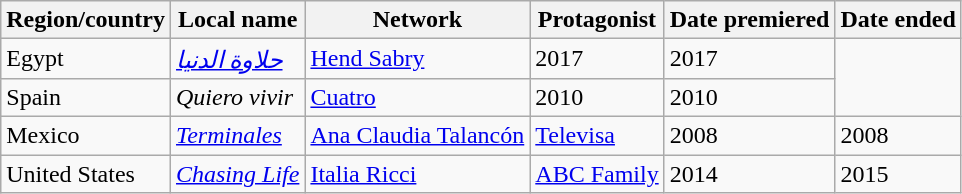<table class="wikitable">
<tr>
<th>Region/country</th>
<th>Local name</th>
<th>Network</th>
<th>Protagonist</th>
<th>Date premiered</th>
<th>Date ended</th>
</tr>
<tr>
<td>Egypt</td>
<td><em><a href='#'>حلاوة الدنيا</a></em></td>
<td><a href='#'>Hend Sabry</a></td>
<td>2017</td>
<td>2017</td>
</tr>
<tr>
<td>Spain</td>
<td><em>Quiero vivir</em></td>
<td><a href='#'>Cuatro</a></td>
<td>2010</td>
<td>2010</td>
</tr>
<tr>
<td>Mexico</td>
<td><em><a href='#'>Terminales</a></em></td>
<td><a href='#'>Ana Claudia Talancón</a></td>
<td><a href='#'>Televisa</a></td>
<td>2008</td>
<td>2008</td>
</tr>
<tr>
<td>United States</td>
<td><em><a href='#'>Chasing Life</a></em></td>
<td><a href='#'>Italia Ricci</a></td>
<td><a href='#'>ABC Family</a></td>
<td>2014</td>
<td>2015</td>
</tr>
</table>
